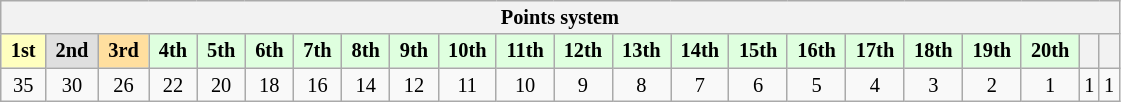<table class="wikitable" style="font-size:85%; text-align:center">
<tr>
<th colspan="22">Points system</th>
</tr>
<tr>
<td style="background:#ffffbf;"> <strong>1st</strong> </td>
<td style="background:#dfdfdf;"> <strong>2nd</strong> </td>
<td style="background:#ffdf9f;"> <strong>3rd</strong> </td>
<td style="background:#dfffdf;"> <strong>4th</strong> </td>
<td style="background:#dfffdf;"> <strong>5th</strong> </td>
<td style="background:#dfffdf;"> <strong>6th</strong> </td>
<td style="background:#dfffdf;"> <strong>7th</strong> </td>
<td style="background:#dfffdf;"> <strong>8th</strong> </td>
<td style="background:#dfffdf;"> <strong>9th</strong> </td>
<td style="background:#dfffdf;"> <strong>10th</strong> </td>
<td style="background:#dfffdf;"> <strong>11th</strong> </td>
<td style="background:#dfffdf;"> <strong>12th</strong> </td>
<td style="background:#dfffdf;"> <strong>13th</strong> </td>
<td style="background:#dfffdf;"> <strong>14th</strong> </td>
<td style="background:#dfffdf;"> <strong>15th</strong> </td>
<td style="background:#dfffdf;"> <strong>16th</strong> </td>
<td style="background:#dfffdf;"> <strong>17th</strong> </td>
<td style="background:#dfffdf;"> <strong>18th</strong> </td>
<td style="background:#dfffdf;"> <strong>19th</strong> </td>
<td style="background:#dfffdf;"> <strong>20th</strong> </td>
<th></th>
<th></th>
</tr>
<tr>
<td>35</td>
<td>30</td>
<td>26</td>
<td>22</td>
<td>20</td>
<td>18</td>
<td>16</td>
<td>14</td>
<td>12</td>
<td>11</td>
<td>10</td>
<td>9</td>
<td>8</td>
<td>7</td>
<td>6</td>
<td>5</td>
<td>4</td>
<td>3</td>
<td>2</td>
<td>1</td>
<td>1</td>
<td>1</td>
</tr>
</table>
